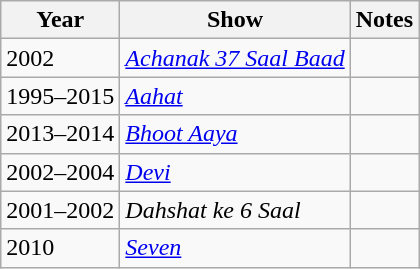<table class="wikitable sortable">
<tr>
<th>Year</th>
<th>Show</th>
<th>Notes</th>
</tr>
<tr>
<td>2002</td>
<td><em><a href='#'>Achanak 37 Saal Baad</a></em></td>
<td></td>
</tr>
<tr>
<td>1995–2015</td>
<td><em><a href='#'>Aahat</a></em></td>
<td></td>
</tr>
<tr>
<td>2013–2014</td>
<td><em><a href='#'>Bhoot Aaya</a></em></td>
<td></td>
</tr>
<tr>
<td>2002–2004</td>
<td><em><a href='#'>Devi</a></em></td>
<td></td>
</tr>
<tr>
<td>2001–2002</td>
<td><em>Dahshat ke 6 Saal</em></td>
<td></td>
</tr>
<tr>
<td>2010</td>
<td><em><a href='#'>Seven</a></em></td>
<td></td>
</tr>
</table>
